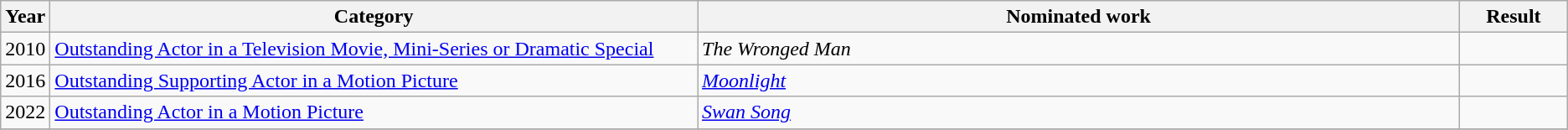<table class=wikitable>
<tr>
<th scope="col" style="width:1em;">Year</th>
<th scope="col" style="width:33em;">Category</th>
<th scope="col" style="width:39em;">Nominated work</th>
<th scope="col" style="width:5em;">Result</th>
</tr>
<tr>
<td>2010</td>
<td><a href='#'>Outstanding Actor in a Television Movie, Mini-Series or Dramatic Special</a></td>
<td><em>The Wronged Man</em></td>
<td></td>
</tr>
<tr>
<td>2016</td>
<td><a href='#'>Outstanding Supporting Actor in a Motion Picture</a></td>
<td><em><a href='#'>Moonlight</a></em></td>
<td></td>
</tr>
<tr>
<td>2022</td>
<td><a href='#'>Outstanding Actor in a Motion Picture</a></td>
<td><em><a href='#'>Swan Song</a></em></td>
<td></td>
</tr>
<tr>
</tr>
</table>
